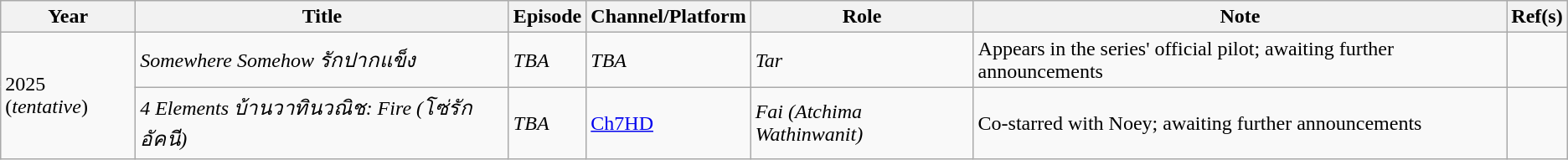<table class="wikitable">
<tr>
<th>Year</th>
<th>Title</th>
<th>Episode</th>
<th>Channel/Platform</th>
<th>Role</th>
<th>Note</th>
<th>Ref(s)</th>
</tr>
<tr>
<td rowspan="2">2025 (<em>tentative</em>)</td>
<td><em>Somewhere Somehow รักปากแข็ง</em></td>
<td><em>TBA</em></td>
<td><em>TBA</em></td>
<td><em>Tar</em></td>
<td>Appears in the series' official pilot; awaiting further announcements</td>
<td></td>
</tr>
<tr>
<td><em>4 Elements บ้านวาทินวณิช: Fire (โซ่รักอัคนี)</em></td>
<td><em>TBA</em></td>
<td><a href='#'>Ch7HD</a></td>
<td><em>Fai (Atchima Wathinwanit)</em></td>
<td>Co-starred with Noey; awaiting further announcements</td>
<td></td>
</tr>
</table>
